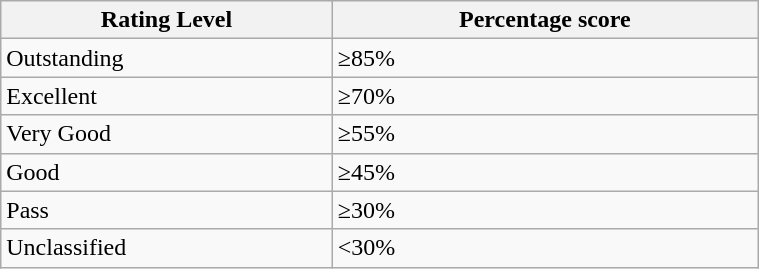<table class="wikitable" style="width: 40%">
<tr>
<th>Rating Level</th>
<th>Percentage score</th>
</tr>
<tr>
<td>Outstanding</td>
<td>≥85%</td>
</tr>
<tr>
<td>Excellent</td>
<td>≥70%</td>
</tr>
<tr>
<td>Very Good</td>
<td>≥55%</td>
</tr>
<tr>
<td>Good</td>
<td>≥45%</td>
</tr>
<tr>
<td>Pass</td>
<td>≥30%</td>
</tr>
<tr>
<td>Unclassified</td>
<td><30%</td>
</tr>
</table>
